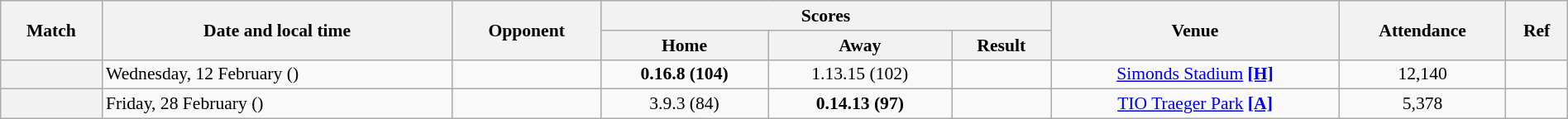<table class="wikitable plainrowheaders" style="font-size:90%; width:100%; text-align:center;">
<tr>
<th scope="col" rowspan=2>Match</th>
<th scope="col" rowspan=2>Date and local time</th>
<th scope="col" rowspan=2>Opponent</th>
<th scope="col" colspan=3>Scores</th>
<th scope="col" rowspan=2>Venue</th>
<th scope="col" rowspan=2>Attendance</th>
<th scope="col" rowspan=2>Ref</th>
</tr>
<tr>
<th scope="col">Home</th>
<th scope="col">Away</th>
<th scope="col">Result</th>
</tr>
<tr>
<th scope="row"></th>
<td align=left>Wednesday, 12 February ()</td>
<td align=left></td>
<td><strong>0.16.8 (104)</strong></td>
<td>1.13.15 (102)</td>
<td></td>
<td><a href='#'>Simonds Stadium</a> <span></span><a href='#'><strong>[H]</strong></a></td>
<td>12,140</td>
<td></td>
</tr>
<tr>
<th scope="row"></th>
<td align=left>Friday, 28 February ()</td>
<td align=left></td>
<td>3.9.3 (84)</td>
<td><strong>0.14.13 (97)</strong></td>
<td></td>
<td><a href='#'>TIO Traeger Park</a> <span></span><a href='#'><strong>[A]</strong></a></td>
<td>5,378</td>
<td></td>
</tr>
</table>
